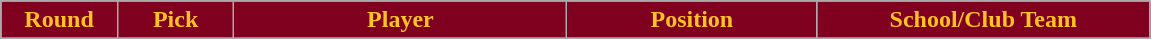<table class="wikitable sortable sortable">
<tr>
<th style="background:#800020;color:#ffc322;" width="7%">Round</th>
<th style="background:#800020;color:#ffc322;" width="7%">Pick</th>
<th style="background:#800020;color:#ffc322;" width="20%">Player</th>
<th style="background:#800020;color:#ffc322;" width="15%">Position</th>
<th style="background:#800020;color:#ffc322;" width="20%">School/Club Team</th>
</tr>
<tr>
</tr>
</table>
